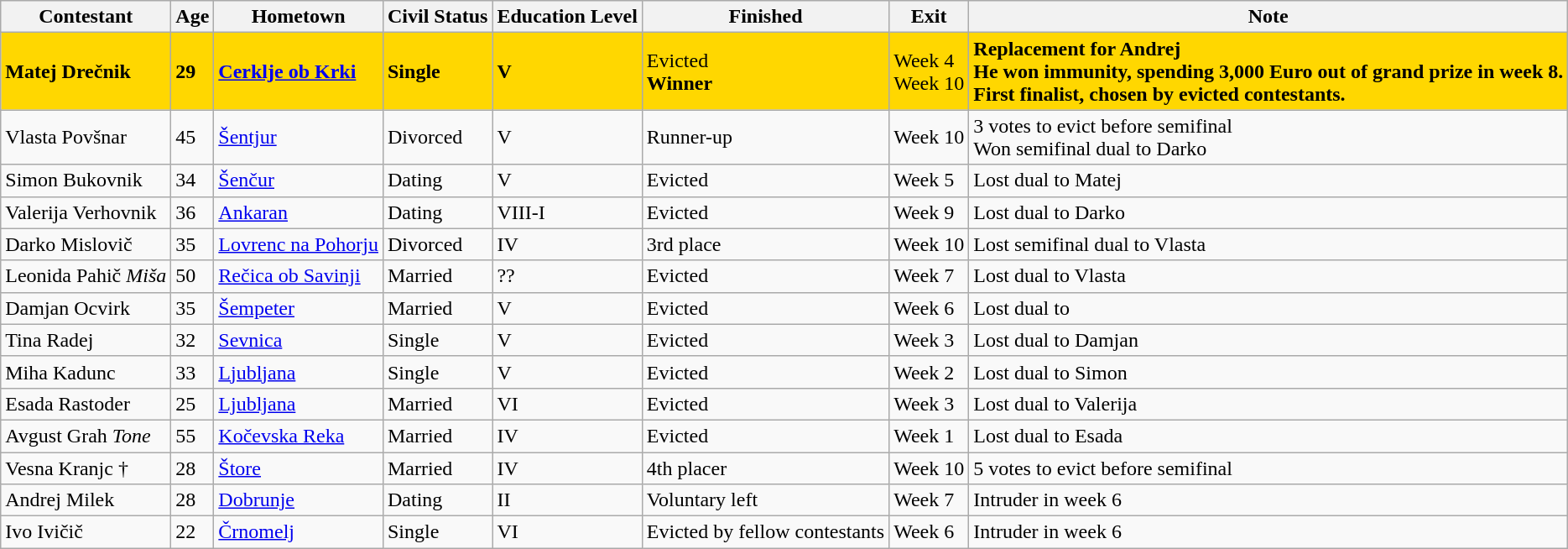<table class="wikitable sortable">
<tr>
<th>Contestant</th>
<th>Age</th>
<th>Hometown</th>
<th>Civil Status</th>
<th>Education  Level</th>
<th>Finished</th>
<th>Exit</th>
<th>Note</th>
</tr>
<tr bgcolor = "gold">
<td><strong>Matej Drečnik</strong></td>
<td><strong>29</strong></td>
<td><strong><a href='#'>Cerklje ob Krki</a></strong></td>
<td><strong>Single</strong></td>
<td><strong>V</strong></td>
<td>Evicted<br><strong>Winner</strong></td>
<td>Week 4<br>Week 10</td>
<td><strong>Replacement for Andrej<br>He won immunity, spending 3,000 Euro out of grand prize in week 8.<br>First finalist, chosen by evicted contestants.</strong></td>
</tr>
<tr>
<td>Vlasta Povšnar</td>
<td>45</td>
<td><a href='#'>Šentjur</a></td>
<td>Divorced</td>
<td>V</td>
<td>Runner-up</td>
<td>Week 10</td>
<td>3 votes to evict before semifinal<br>Won semifinal dual to Darko</td>
</tr>
<tr>
<td>Simon Bukovnik</td>
<td>34</td>
<td><a href='#'>Šenčur</a></td>
<td>Dating</td>
<td>V</td>
<td>Evicted</td>
<td>Week 5</td>
<td>Lost dual to Matej</td>
</tr>
<tr>
<td>Valerija Verhovnik</td>
<td>36</td>
<td><a href='#'>Ankaran</a></td>
<td>Dating</td>
<td>VIII-I</td>
<td>Evicted</td>
<td>Week 9</td>
<td>Lost dual to Darko</td>
</tr>
<tr>
<td>Darko Mislovič</td>
<td>35</td>
<td><a href='#'>Lovrenc na Pohorju</a></td>
<td>Divorced</td>
<td>IV</td>
<td>3rd place</td>
<td>Week 10</td>
<td>Lost semifinal dual to Vlasta</td>
</tr>
<tr>
<td>Leonida Pahič <em>Miša</em></td>
<td>50</td>
<td><a href='#'>Rečica ob Savinji</a></td>
<td>Married</td>
<td>??</td>
<td>Evicted</td>
<td>Week 7</td>
<td>Lost dual to Vlasta</td>
</tr>
<tr>
<td>Damjan Ocvirk</td>
<td>35</td>
<td><a href='#'>Šempeter</a></td>
<td>Married</td>
<td>V</td>
<td>Evicted</td>
<td>Week 6</td>
<td>Lost dual to</td>
</tr>
<tr>
<td>Tina Radej</td>
<td>32</td>
<td><a href='#'>Sevnica</a></td>
<td>Single</td>
<td>V</td>
<td>Evicted</td>
<td>Week 3</td>
<td>Lost dual to Damjan</td>
</tr>
<tr>
<td>Miha Kadunc</td>
<td>33</td>
<td><a href='#'>Ljubljana</a></td>
<td>Single</td>
<td>V</td>
<td>Evicted</td>
<td>Week 2</td>
<td>Lost dual to Simon</td>
</tr>
<tr>
<td>Esada Rastoder</td>
<td>25</td>
<td><a href='#'>Ljubljana</a></td>
<td>Married</td>
<td>VI</td>
<td>Evicted</td>
<td>Week 3</td>
<td>Lost dual to Valerija</td>
</tr>
<tr>
<td>Avgust Grah <em>Tone</em></td>
<td>55</td>
<td><a href='#'>Kočevska Reka</a></td>
<td>Married</td>
<td>IV</td>
<td>Evicted</td>
<td>Week 1</td>
<td>Lost dual to Esada</td>
</tr>
<tr>
<td>Vesna Kranjc †</td>
<td>28</td>
<td><a href='#'>Štore</a></td>
<td>Married</td>
<td>IV</td>
<td>4th placer</td>
<td>Week 10</td>
<td>5 votes to evict before semifinal</td>
</tr>
<tr>
<td>Andrej Milek</td>
<td>28</td>
<td><a href='#'>Dobrunje</a></td>
<td>Dating</td>
<td>II</td>
<td>Voluntary left</td>
<td>Week 7</td>
<td>Intruder in week 6</td>
</tr>
<tr>
<td>Ivo Ivičič</td>
<td>22</td>
<td><a href='#'>Črnomelj</a></td>
<td>Single</td>
<td>VI</td>
<td>Evicted by fellow contestants</td>
<td>Week 6</td>
<td>Intruder in week 6</td>
</tr>
</table>
